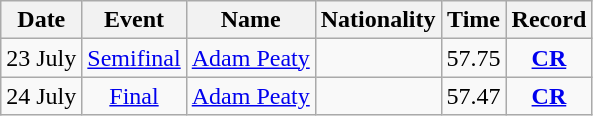<table class="wikitable" style=text-align:center>
<tr>
<th>Date</th>
<th>Event</th>
<th>Name</th>
<th>Nationality</th>
<th>Time</th>
<th>Record</th>
</tr>
<tr>
<td>23 July</td>
<td><a href='#'>Semifinal</a></td>
<td align=left><a href='#'>Adam Peaty</a></td>
<td align=left></td>
<td>57.75</td>
<td><strong><a href='#'>CR</a></strong></td>
</tr>
<tr>
<td>24 July</td>
<td><a href='#'>Final</a></td>
<td align=left><a href='#'>Adam Peaty</a></td>
<td align=left></td>
<td>57.47</td>
<td><strong><a href='#'>CR</a></strong></td>
</tr>
</table>
